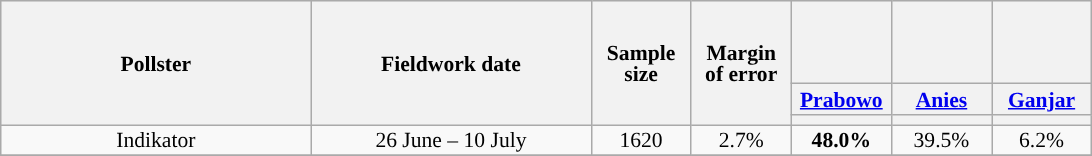<table class="wikitable" style="text-align:center; font-size:90%; line-height:14px;">
<tr style="height:55px; background-color:#E9E9E9">
<th rowspan="3" style="width:200px;">Pollster</th>
<th rowspan="3" style="width:180px;">Fieldwork date</th>
<th rowspan="3" style="width:60px;">Sample size</th>
<th rowspan="3" style="width:60px;">Margin of error</th>
<th style="width:60px;"></th>
<th style="width:60px;"></th>
<th style="width:60px;"></th>
</tr>
<tr>
<th><a href='#'>Prabowo</a> <br></th>
<th><a href='#'>Anies</a> <br></th>
<th><a href='#'>Ganjar</a> <br></th>
</tr>
<tr>
<th class="unsortable" style="color:inherit;background:"></th>
<th class="unsortable" style="color:inherit;background:"></th>
<th class="unsortable" style="color:inherit;background:"></th>
</tr>
<tr>
<td>Indikator</td>
<td>26 June – 10 July</td>
<td>1620</td>
<td>2.7%</td>
<td style="background-color:#"><strong>48.0%</strong> </td>
<td>39.5% </td>
<td>6.2% </td>
</tr>
<tr>
</tr>
</table>
